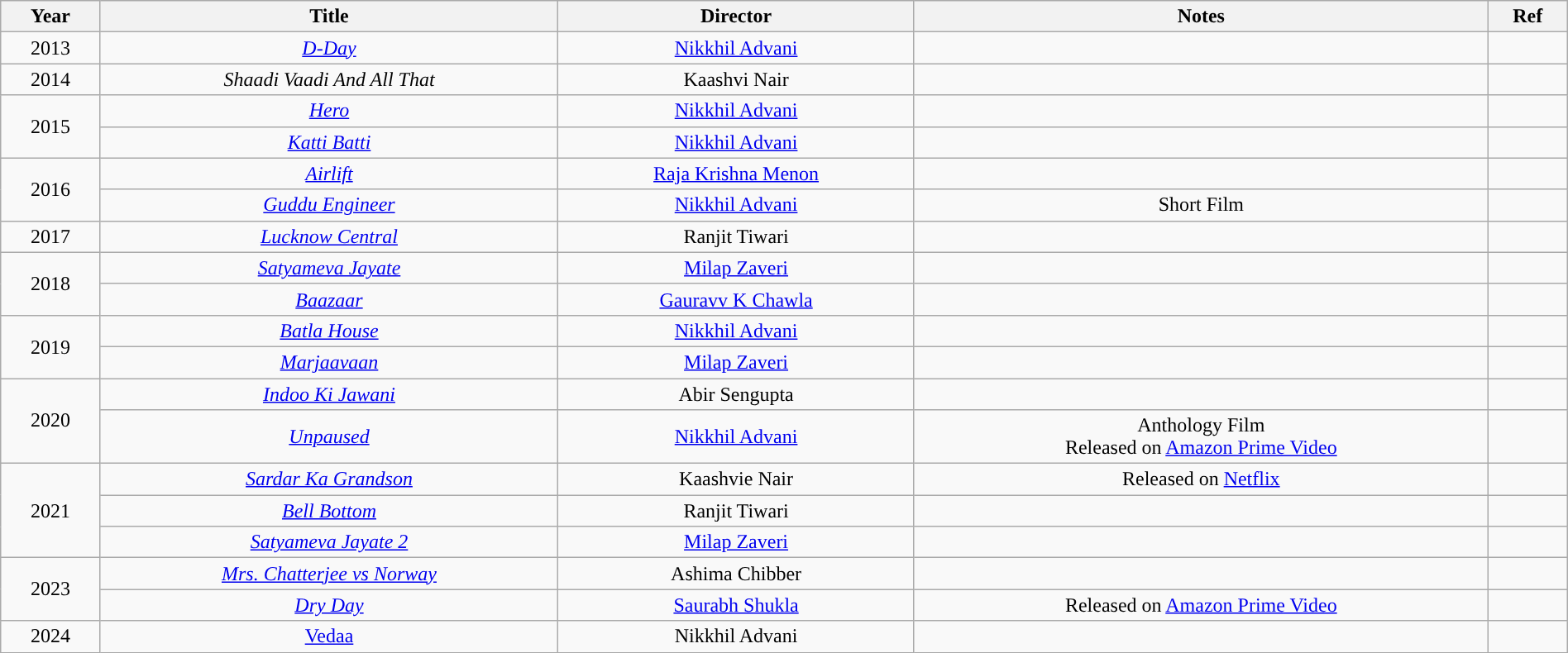<table class="wikitable sortable" style="width: 100%; text-align: center;">
<tr>
<th>Year</th>
<th>Title</th>
<th>Director</th>
<th>Notes</th>
<th class="unsortable">Ref</th>
</tr>
<tr>
<td>2013</td>
<td scope="row"><em><a href='#'>D-Day</a></em></td>
<td><a href='#'>Nikkhil Advani</a></td>
<td></td>
<td><strong></strong></td>
</tr>
<tr>
<td>2014</td>
<td scope="row"><em>Shaadi Vaadi And All That</em></td>
<td>Kaashvi Nair</td>
<td></td>
<td><strong></strong></td>
</tr>
<tr>
<td rowspan="2">2015</td>
<td scope="row"><em><a href='#'>Hero</a></em></td>
<td><a href='#'>Nikkhil Advani</a></td>
<td></td>
<td><strong></strong></td>
</tr>
<tr>
<td scope="row"><em><a href='#'>Katti Batti</a></em></td>
<td><a href='#'>Nikkhil Advani</a></td>
<td></td>
<td><strong></strong></td>
</tr>
<tr>
<td rowspan="2">2016</td>
<td scope="row"><em><a href='#'>Airlift</a></em></td>
<td><a href='#'>Raja Krishna Menon</a></td>
<td></td>
<td><strong></strong></td>
</tr>
<tr>
<td scope="row"><em><a href='#'>Guddu Engineer</a></em></td>
<td><a href='#'>Nikkhil Advani</a></td>
<td>Short Film</td>
<td><strong></strong></td>
</tr>
<tr>
<td>2017</td>
<td scope="row"><em><a href='#'>Lucknow Central</a></em></td>
<td>Ranjit Tiwari</td>
<td></td>
<td><strong></strong></td>
</tr>
<tr>
<td rowspan="2">2018</td>
<td scope="row"><em><a href='#'>Satyameva Jayate</a></em></td>
<td><a href='#'>Milap Zaveri</a></td>
<td></td>
<td><strong></strong></td>
</tr>
<tr>
<td scope="row"><em><a href='#'>Baazaar</a></em></td>
<td><a href='#'>Gauravv K Chawla</a></td>
<td></td>
<td><strong></strong></td>
</tr>
<tr>
<td rowspan="2">2019</td>
<td scope="row"><em><a href='#'>Batla House</a></em></td>
<td><a href='#'>Nikkhil Advani</a></td>
<td></td>
<td><strong></strong></td>
</tr>
<tr>
<td scope="row"><em><a href='#'>Marjaavaan</a></em></td>
<td><a href='#'>Milap Zaveri</a></td>
<td></td>
<td><strong></strong></td>
</tr>
<tr>
<td rowspan="2">2020</td>
<td scope="row"><em><a href='#'>Indoo Ki Jawani</a></em></td>
<td>Abir Sengupta</td>
<td></td>
<td><strong></strong></td>
</tr>
<tr>
<td scope="row"><em><a href='#'>Unpaused</a></em></td>
<td><a href='#'>Nikkhil Advani</a></td>
<td>Anthology Film <br> Released on <a href='#'>Amazon Prime Video</a></td>
<td></td>
</tr>
<tr>
<td rowspan="3">2021</td>
<td scope="row"><em><a href='#'>Sardar Ka Grandson</a></em></td>
<td>Kaashvie Nair</td>
<td>Released on <a href='#'>Netflix</a></td>
<td><strong></strong></td>
</tr>
<tr>
<td scope="row"><em><a href='#'>Bell Bottom</a></em></td>
<td>Ranjit Tiwari</td>
<td></td>
<td><strong></strong></td>
</tr>
<tr>
<td scope="row"><em><a href='#'>Satyameva Jayate 2</a></em></td>
<td><a href='#'>Milap Zaveri</a></td>
<td></td>
<td><strong></strong></td>
</tr>
<tr>
<td rowspan="2">2023</td>
<td scope="row"><em><a href='#'>Mrs. Chatterjee vs Norway</a></em></td>
<td>Ashima Chibber</td>
<td></td>
<td></td>
</tr>
<tr>
<td scope="row"><em><a href='#'>Dry Day</a></em></td>
<td><a href='#'>Saurabh Shukla</a></td>
<td>Released on <a href='#'>Amazon Prime Video</a></td>
<td></td>
</tr>
<tr>
<td>2024</td>
<td><a href='#'>Vedaa</a></td>
<td>Nikkhil Advani</td>
<td></td>
<td></td>
</tr>
</table>
